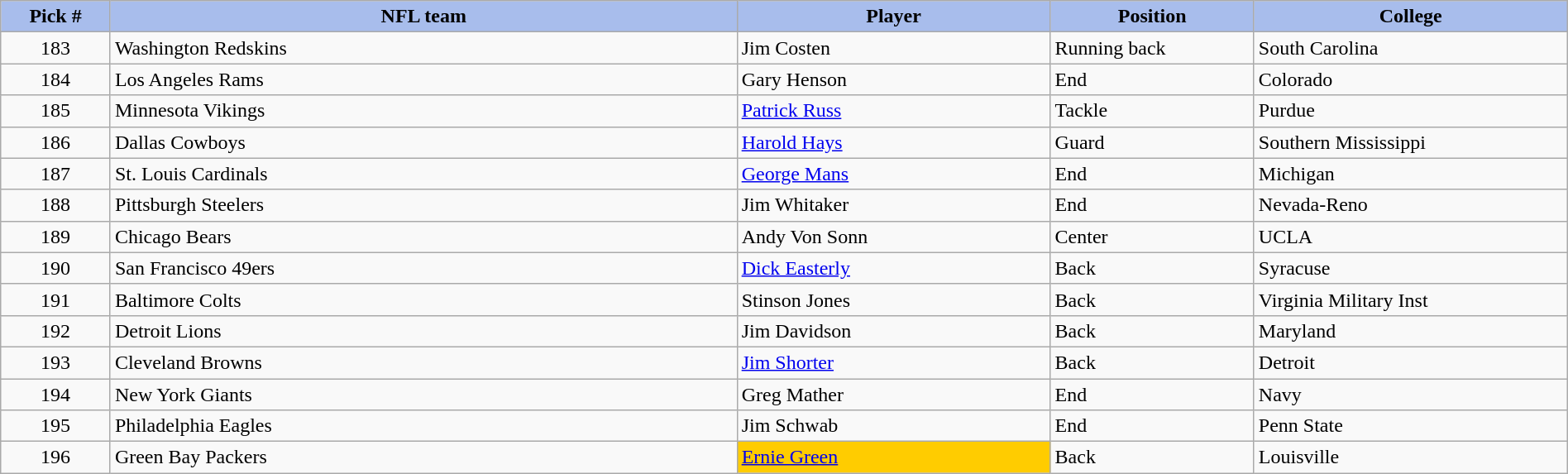<table class="wikitable sortable sortable" style="width: 100%">
<tr>
<th style="background:#a8bdec; width:7%;">Pick #</th>
<th style="width:40%; background:#a8bdec;">NFL team</th>
<th style="width:20%; background:#a8bdec;">Player</th>
<th style="width:13%; background:#a8bdec;">Position</th>
<th style="background:#A8BDEC;">College</th>
</tr>
<tr>
<td align=center>183</td>
<td>Washington Redskins</td>
<td>Jim Costen</td>
<td>Running back</td>
<td>South Carolina</td>
</tr>
<tr>
<td align=center>184</td>
<td>Los Angeles Rams</td>
<td>Gary Henson</td>
<td>End</td>
<td>Colorado</td>
</tr>
<tr>
<td align=center>185</td>
<td>Minnesota Vikings</td>
<td><a href='#'>Patrick Russ</a></td>
<td>Tackle</td>
<td>Purdue</td>
</tr>
<tr>
<td align=center>186</td>
<td>Dallas Cowboys</td>
<td><a href='#'>Harold Hays</a></td>
<td>Guard</td>
<td>Southern Mississippi</td>
</tr>
<tr>
<td align=center>187</td>
<td>St. Louis Cardinals</td>
<td><a href='#'>George Mans</a></td>
<td>End</td>
<td>Michigan</td>
</tr>
<tr>
<td align=center>188</td>
<td>Pittsburgh Steelers</td>
<td>Jim Whitaker</td>
<td>End</td>
<td>Nevada-Reno</td>
</tr>
<tr>
<td align=center>189</td>
<td>Chicago Bears</td>
<td>Andy Von Sonn</td>
<td>Center</td>
<td>UCLA</td>
</tr>
<tr>
<td align=center>190</td>
<td>San Francisco 49ers</td>
<td><a href='#'>Dick Easterly</a></td>
<td>Back</td>
<td>Syracuse</td>
</tr>
<tr>
<td align=center>191</td>
<td>Baltimore Colts</td>
<td>Stinson Jones</td>
<td>Back</td>
<td>Virginia Military Inst</td>
</tr>
<tr>
<td align=center>192</td>
<td>Detroit Lions</td>
<td>Jim Davidson</td>
<td>Back</td>
<td>Maryland</td>
</tr>
<tr>
<td align=center>193</td>
<td>Cleveland Browns</td>
<td><a href='#'>Jim Shorter</a></td>
<td>Back</td>
<td>Detroit</td>
</tr>
<tr>
<td align=center>194</td>
<td>New York Giants</td>
<td>Greg Mather</td>
<td>End</td>
<td>Navy</td>
</tr>
<tr>
<td align=center>195</td>
<td>Philadelphia Eagles</td>
<td>Jim Schwab</td>
<td>End</td>
<td>Penn State</td>
</tr>
<tr>
<td align=center>196</td>
<td>Green Bay Packers</td>
<td bgcolor="#FFCC00"><a href='#'>Ernie Green</a></td>
<td>Back</td>
<td>Louisville</td>
</tr>
</table>
